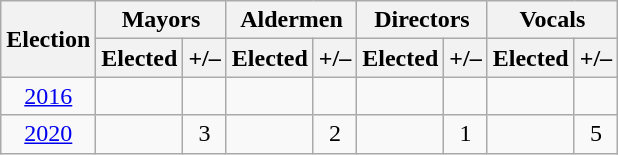<table class=wikitable style=text-align:center>
<tr>
<th rowspan=2>Election</th>
<th colspan=2>Mayors</th>
<th colspan=2>Aldermen</th>
<th colspan=2>Directors</th>
<th colspan=2>Vocals</th>
</tr>
<tr>
<th>Elected</th>
<th>+/–</th>
<th>Elected</th>
<th>+/–</th>
<th>Elected</th>
<th>+/–</th>
<th>Elected</th>
<th>+/–</th>
</tr>
<tr>
<td><a href='#'>2016</a></td>
<td></td>
<td></td>
<td></td>
<td></td>
<td></td>
<td></td>
<td></td>
<td></td>
</tr>
<tr>
<td><a href='#'>2020</a></td>
<td></td>
<td>3</td>
<td></td>
<td>2</td>
<td></td>
<td>1</td>
<td></td>
<td>5</td>
</tr>
</table>
